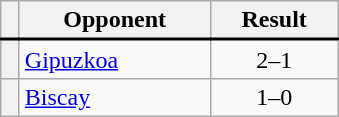<table class="wikitable plainrowheaders" style="text-align:center;margin-left:1em;float:right;clear:right;min-width:226px">
<tr>
<th scope="col"></th>
<th scope="col">Opponent</th>
<th scope="col">Result</th>
</tr>
<tr style="border-top:2px solid black">
<th scope="row" style="text-align:center"></th>
<td align="left"><a href='#'>Gipuzkoa</a></td>
<td>2–1</td>
</tr>
<tr>
<th scope="row" style="text-align:center"></th>
<td align="left"><a href='#'>Biscay</a></td>
<td>1–0</td>
</tr>
</table>
